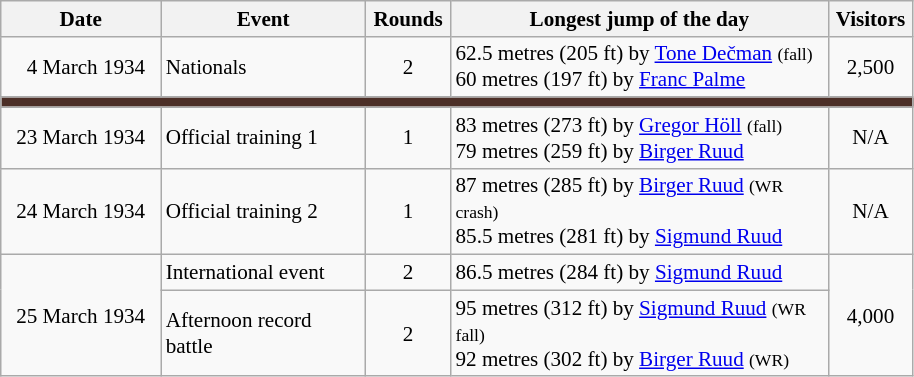<table class=wikitable style="text-align:center; font-size:88%;">
<tr>
<th width=100px>Date</th>
<th width=130px>Event</th>
<th width=50px>Rounds</th>
<th width=245px>Longest jump of the day</th>
<th width=50px>Visitors</th>
</tr>
<tr>
<td align=right>4 March 1934  </td>
<td align=left>Nationals</td>
<td align=center>2</td>
<td align=left>62.5 metres (205 ft) by <a href='#'>Tone Dečman</a> <small>(fall)</small><br>60 metres (197 ft) by <a href='#'>Franc Palme</a></td>
<td align=center>2,500</td>
</tr>
<tr bgcolor=#4C2F27>
<td colspan=5></td>
</tr>
<tr>
<td align=right>23 March 1934  </td>
<td align=left>Official training 1</td>
<td align=center>1</td>
<td align=left>83 metres (273 ft) by <a href='#'>Gregor Höll</a> <small>(fall)</small><br>79 metres (259 ft) by <a href='#'>Birger Ruud</a></td>
<td align=center>N/A</td>
</tr>
<tr>
<td align=right>24 March 1934  </td>
<td align=left>Official training 2</td>
<td align=center>1</td>
<td align=left>87 metres (285 ft) by <a href='#'>Birger Ruud</a> <small>(WR crash)</small><br>85.5 metres (281 ft) by <a href='#'>Sigmund Ruud</a></td>
<td align=center>N/A</td>
</tr>
<tr>
<td align=right rowspan=2>25 March 1934  </td>
<td align=left>International event</td>
<td align=center>2</td>
<td align=left>86.5 metres (284 ft) by <a href='#'>Sigmund Ruud</a></td>
<td align=center rowspan=2>4,000</td>
</tr>
<tr>
<td align=left>Afternoon record battle</td>
<td align=center>2</td>
<td align=left>95 metres (312 ft) by <a href='#'>Sigmund Ruud</a> <small>(WR fall)</small><br>92 metres (302 ft) by <a href='#'>Birger Ruud</a> <small>(WR)</small></td>
</tr>
</table>
